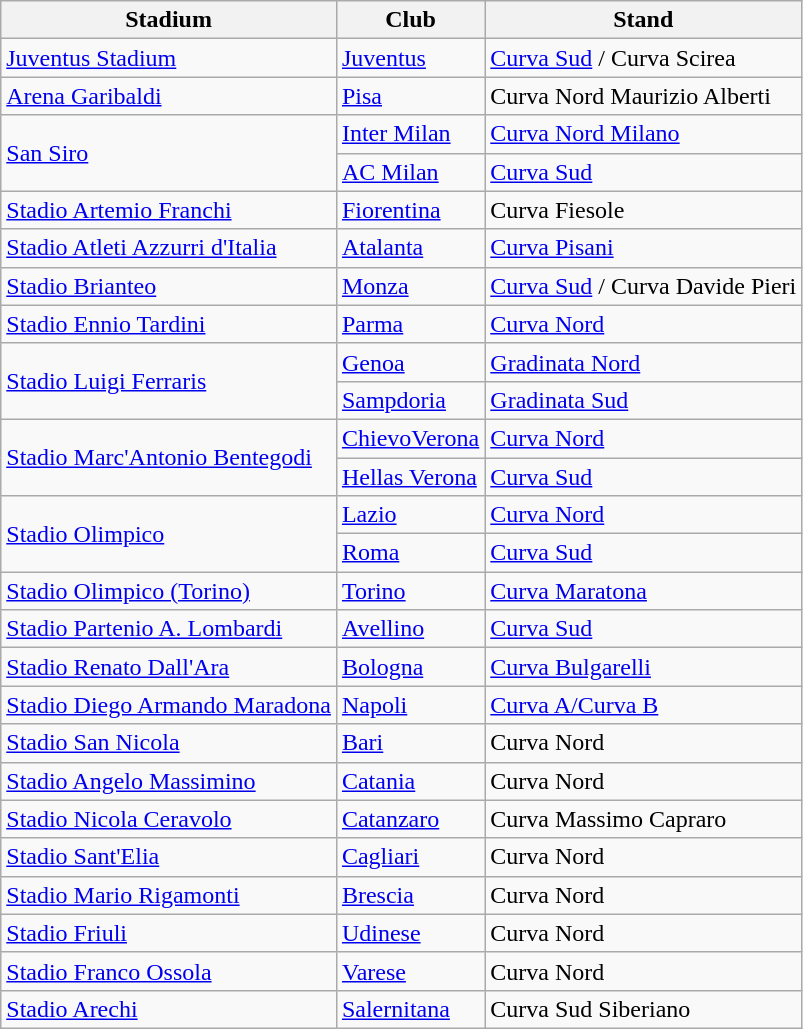<table class="wikitable">
<tr>
<th>Stadium</th>
<th>Club</th>
<th>Stand</th>
</tr>
<tr>
<td style="text-align:left;"><a href='#'>Juventus Stadium</a></td>
<td><a href='#'>Juventus</a></td>
<td><a href='#'>Curva Sud</a> / Curva Scirea</td>
</tr>
<tr>
<td style="text-align:left;"><a href='#'>Arena Garibaldi</a></td>
<td><a href='#'>Pisa</a></td>
<td>Curva Nord Maurizio Alberti</td>
</tr>
<tr>
<td rowspan="2" style="text-align:left;"><a href='#'>San Siro</a></td>
<td><a href='#'>Inter Milan</a></td>
<td><a href='#'>Curva Nord Milano</a></td>
</tr>
<tr>
<td><a href='#'>AC Milan</a></td>
<td><a href='#'>Curva Sud</a></td>
</tr>
<tr>
<td style="text-align:left;"><a href='#'>Stadio Artemio Franchi</a></td>
<td><a href='#'>Fiorentina</a></td>
<td>Curva Fiesole</td>
</tr>
<tr>
<td style="text-align:left;"><a href='#'>Stadio Atleti Azzurri d'Italia</a></td>
<td><a href='#'>Atalanta</a></td>
<td><a href='#'>Curva Pisani</a></td>
</tr>
<tr>
<td><a href='#'>Stadio Brianteo</a></td>
<td><a href='#'>Monza</a></td>
<td><a href='#'>Curva Sud</a> / Curva Davide Pieri</td>
</tr>
<tr>
<td style="text-align:left;"><a href='#'>Stadio Ennio Tardini</a></td>
<td><a href='#'>Parma</a></td>
<td><a href='#'>Curva Nord</a></td>
</tr>
<tr>
<td rowspan="2" style="text-align:left;"><a href='#'>Stadio Luigi Ferraris</a></td>
<td><a href='#'>Genoa</a></td>
<td><a href='#'>Gradinata Nord</a></td>
</tr>
<tr>
<td><a href='#'>Sampdoria</a></td>
<td><a href='#'>Gradinata Sud</a></td>
</tr>
<tr>
<td rowspan="2" style="text-align:left;"><a href='#'>Stadio Marc'Antonio Bentegodi</a></td>
<td><a href='#'>ChievoVerona</a></td>
<td><a href='#'>Curva Nord</a></td>
</tr>
<tr>
<td><a href='#'>Hellas Verona</a></td>
<td><a href='#'>Curva Sud</a></td>
</tr>
<tr>
<td rowspan="2" style="text-align:left;"><a href='#'>Stadio Olimpico</a></td>
<td><a href='#'>Lazio</a></td>
<td><a href='#'>Curva Nord</a></td>
</tr>
<tr>
<td><a href='#'>Roma</a></td>
<td><a href='#'>Curva Sud</a></td>
</tr>
<tr>
<td style="text-align:left;"><a href='#'>Stadio Olimpico (Torino)</a></td>
<td><a href='#'>Torino</a></td>
<td><a href='#'>Curva Maratona</a></td>
</tr>
<tr>
<td style="text-align:left;"><a href='#'>Stadio Partenio A. Lombardi</a></td>
<td><a href='#'>Avellino</a></td>
<td><a href='#'>Curva Sud</a></td>
</tr>
<tr>
<td style="text-align:left;"><a href='#'>Stadio Renato Dall'Ara</a></td>
<td><a href='#'>Bologna</a></td>
<td><a href='#'>Curva Bulgarelli</a></td>
</tr>
<tr>
<td style="text-align:left;"><a href='#'>Stadio Diego Armando Maradona</a></td>
<td><a href='#'>Napoli</a></td>
<td><a href='#'>Curva A/Curva B</a></td>
</tr>
<tr>
<td style="text-align:left;"><a href='#'>Stadio San Nicola</a></td>
<td><a href='#'>Bari</a></td>
<td>Curva Nord</td>
</tr>
<tr>
<td style="text-align:left;"><a href='#'>Stadio Angelo Massimino</a></td>
<td><a href='#'>Catania</a></td>
<td>Curva Nord</td>
</tr>
<tr>
<td style="text-align:left;"><a href='#'>Stadio Nicola Ceravolo</a></td>
<td><a href='#'>Catanzaro</a></td>
<td>Curva Massimo Capraro</td>
</tr>
<tr>
<td style="text-align:left;"><a href='#'>Stadio Sant'Elia</a></td>
<td><a href='#'>Cagliari</a></td>
<td>Curva Nord</td>
</tr>
<tr>
<td style="text-align:left;"><a href='#'>Stadio Mario Rigamonti</a></td>
<td><a href='#'>Brescia</a></td>
<td>Curva Nord</td>
</tr>
<tr>
<td style="text-align:left;"><a href='#'>Stadio Friuli</a></td>
<td><a href='#'>Udinese</a></td>
<td>Curva Nord</td>
</tr>
<tr>
<td style="text-align:left;"><a href='#'>Stadio Franco Ossola</a></td>
<td><a href='#'>Varese</a></td>
<td>Curva Nord</td>
</tr>
<tr>
<td style="text-align:left;"><a href='#'>Stadio Arechi</a></td>
<td><a href='#'>Salernitana</a></td>
<td>Curva Sud Siberiano</td>
</tr>
</table>
